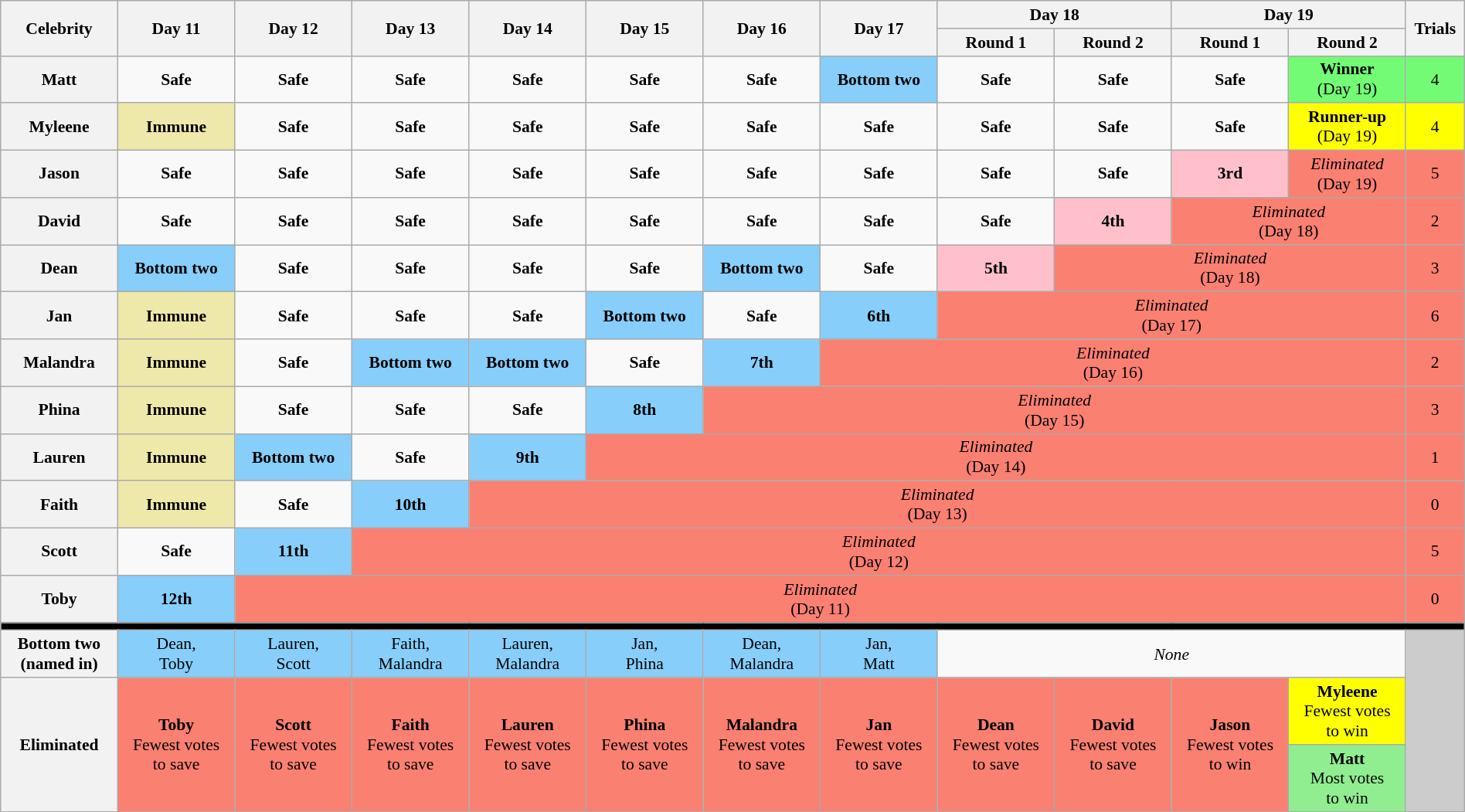<table class="wikitable" style="text-align:center; font-size:90%; width:100%;">
<tr>
<th rowspan=2 style="width:8%" colspan=2>Celebrity</th>
<th rowspan=2 style="width:8%">Day 11</th>
<th rowspan=2 style="width:8%">Day 12</th>
<th rowspan=2 style="width:8%">Day 13</th>
<th rowspan=2 style="width:8%">Day 14</th>
<th rowspan=2 style="width:8%">Day 15</th>
<th rowspan=2 style="width:8%">Day 16</th>
<th rowspan=2 style="width:8%">Day 17</th>
<th style="width:8%" colspan=2>Day 18</th>
<th colspan=2>Day 19</th>
<th style="width:8%" rowspan=2>Trials</th>
</tr>
<tr>
<th style="width:8%">Round 1</th>
<th style="width:8%">Round 2</th>
<th style="width:8%">Round 1</th>
<th style="width:8%">Round 2</th>
</tr>
<tr>
<th colspan="2">Matt</th>
<td><strong>Safe</strong></td>
<td><strong>Safe</strong></td>
<td><strong>Safe</strong></td>
<td><strong>Safe</strong></td>
<td><strong>Safe</strong></td>
<td><strong>Safe</strong></td>
<td style="background:#87cefa"><strong>Bottom two</strong></td>
<td><strong>Safe</strong></td>
<td><strong>Safe</strong></td>
<td><strong>Safe</strong></td>
<td style="background:#73FB76;"><strong>Winner</strong> <br> (Day 19)</td>
<td style="background:#73FB76;">4</td>
</tr>
<tr>
<th colspan="2">Myleene</th>
<td style="background:#EEE8AA;"><strong>Immune</strong></td>
<td><strong>Safe</strong></td>
<td><strong>Safe</strong></td>
<td><strong>Safe</strong></td>
<td><strong>Safe</strong></td>
<td><strong>Safe</strong></td>
<td><strong>Safe</strong></td>
<td><strong>Safe</strong></td>
<td><strong>Safe</strong></td>
<td><strong>Safe</strong></td>
<td style="background:yellow;"><strong>Runner-up</strong> <br> (Day 19)</td>
<td style="background:yellow">4</td>
</tr>
<tr>
<th colspan="2">Jason</th>
<td><strong>Safe</strong></td>
<td><strong>Safe</strong></td>
<td><strong>Safe</strong></td>
<td><strong>Safe</strong></td>
<td><strong>Safe</strong></td>
<td><strong>Safe</strong></td>
<td><strong>Safe</strong></td>
<td><strong>Safe</strong></td>
<td><strong>Safe</strong></td>
<td style="background:pink;"><strong>3rd</strong></td>
<td style="background:salmon;"><em>Eliminated</em> <br> (Day 19)</td>
<td style="background:salmon">5</td>
</tr>
<tr>
<th colspan="2">David</th>
<td><strong>Safe</strong></td>
<td><strong>Safe</strong></td>
<td><strong>Safe</strong></td>
<td><strong>Safe</strong></td>
<td><strong>Safe</strong></td>
<td><strong>Safe</strong></td>
<td><strong>Safe</strong></td>
<td><strong>Safe</strong></td>
<td style="background:pink"><strong>4th</strong></td>
<td style="background:salmon;" colspan=2><em>Eliminated</em> <br> (Day 18)</td>
<td style="background:salmon">2</td>
</tr>
<tr>
<th colspan="2">Dean</th>
<td style="background:#87cefa"><strong>Bottom two</strong></td>
<td><strong>Safe</strong></td>
<td><strong>Safe</strong></td>
<td><strong>Safe</strong></td>
<td><strong>Safe</strong></td>
<td style="background:#87cefa"><strong>Bottom two</strong></td>
<td><strong>Safe</strong></td>
<td style="background:pink"><strong>5th</strong></td>
<td style="background:salmon" colspan=3><em>Eliminated</em> <br> (Day 18)</td>
<td style="background:salmon">3</td>
</tr>
<tr>
<th colspan="2">Jan</th>
<td style="background:#EEE8AA;"><strong>Immune</strong></td>
<td><strong>Safe</strong></td>
<td><strong>Safe</strong></td>
<td><strong>Safe</strong></td>
<td style="background:#87cefa"><strong>Bottom two</strong></td>
<td><strong>Safe</strong></td>
<td style="background:#87cefa"><strong>6th</strong></td>
<td style="background:salmon" colspan=4><em>Eliminated</em><br>(Day 17)</td>
<td style="background:salmon">6</td>
</tr>
<tr>
<th colspan="2">Malandra</th>
<td style="background:#EEE8AA;"><strong>Immune</strong></td>
<td><strong>Safe</strong></td>
<td style="background:#87cefa"><strong>Bottom two</strong></td>
<td style="background:#87cefa"><strong>Bottom two</strong></td>
<td><strong>Safe</strong></td>
<td style="background:#87cefa"><strong>7th</strong></td>
<td style="background:salmon" colspan=5><em>Eliminated</em><br>(Day 16)</td>
<td style="background:salmon">2</td>
</tr>
<tr>
<th colspan="2">Phina</th>
<td style="background:#EEE8AA;"><strong>Immune</strong></td>
<td><strong>Safe</strong></td>
<td><strong>Safe</strong></td>
<td><strong>Safe</strong></td>
<td style="background:#87cefa"><strong>8th</strong></td>
<td style="background:salmon" colspan=6><em>Eliminated</em><br>(Day 15)</td>
<td style="background:salmon">3</td>
</tr>
<tr>
<th colspan="2">Lauren</th>
<td style="background:#EEE8AA;"><strong>Immune</strong></td>
<td style="background:#87cefa"><strong>Bottom two</strong></td>
<td><strong>Safe</strong></td>
<td style="background:#87cefa"><strong>9th</strong></td>
<td style="background:salmon" colspan=7><em>Eliminated</em><br>(Day 14)</td>
<td style="background:salmon">1</td>
</tr>
<tr>
<th colspan="2">Faith</th>
<td style="background:#EEE8AA;"><strong>Immune</strong></td>
<td><strong>Safe</strong></td>
<td style="background:#87cefa"><strong>10th</strong></td>
<td style="background:salmon;" colspan=8><em>Eliminated</em><br>(Day 13)</td>
<td style="background:salmon">0</td>
</tr>
<tr>
<th colspan="2">Scott</th>
<td><strong>Safe</strong></td>
<td style="background:#87cefa"><strong>11th</strong></td>
<td style="background:salmon;" colspan=9><em>Eliminated</em><br>(Day 12)</td>
<td style="background:salmon">5</td>
</tr>
<tr>
<th colspan="2">Toby</th>
<td style="background:#87cefa"><strong>12th</strong></td>
<td style="background:salmon;" colspan=10><em>Eliminated</em><br>(Day 11)</td>
<td style="background:salmon">0</td>
</tr>
<tr>
<td style="background:#000;" colspan="14"></td>
</tr>
<tr>
<th colspan=2>Bottom two<br>(named in)</th>
<td style="background:#87cefa">Dean,<br>Toby</td>
<td style="background:#87CEFA">Lauren,<br>Scott</td>
<td style="background:#87CEFA">Faith,<br>Malandra</td>
<td style="background:#87CEFA">Lauren,<br>Malandra</td>
<td style="background:#87CEFA">Jan,<br>Phina</td>
<td style="background:#87CEFA">Dean,<br>Malandra</td>
<td style="background:#87CEFA">Jan,<br>Matt</td>
<td colspan=4><em>None</em></td>
<td rowspan=4 style=background:#ccc></td>
</tr>
<tr>
<th colspan=2 rowspan=2>Eliminated</th>
<td style="background:salmon" rowspan="2"><strong>Toby</strong><br>Fewest votes<br>to save</td>
<td style="background:salmon" rowspan="2"><strong>Scott</strong><br>Fewest votes<br>to save</td>
<td style="background:salmon" rowspan="2"><strong>Faith</strong><br>Fewest votes<br>to save</td>
<td style="background:salmon" rowspan="2"><strong>Lauren</strong><br>Fewest votes<br>to save</td>
<td style="background:salmon" rowspan="2"><strong>Phina</strong><br>Fewest votes<br>to save</td>
<td style="background:salmon" rowspan="2"><strong>Malandra</strong><br>Fewest votes<br>to save</td>
<td style="background:salmon" rowspan="2"><strong>Jan</strong><br>Fewest votes<br>to save</td>
<td style="background:salmon" rowspan="2"><strong>Dean</strong><br>Fewest votes<br>to save</td>
<td style="background:salmon" rowspan="2"><strong>David</strong> <br>Fewest votes<br>to save</td>
<td style="background:salmon" rowspan="2"><strong>Jason</strong><br>Fewest votes<br>to win</td>
<td style="background:yellow"><strong>Myleene</strong><br>Fewest votes<br>to win</td>
</tr>
<tr>
<td style="background:lightgreen"><strong>Matt</strong><br>Most votes<br>to win</td>
</tr>
</table>
